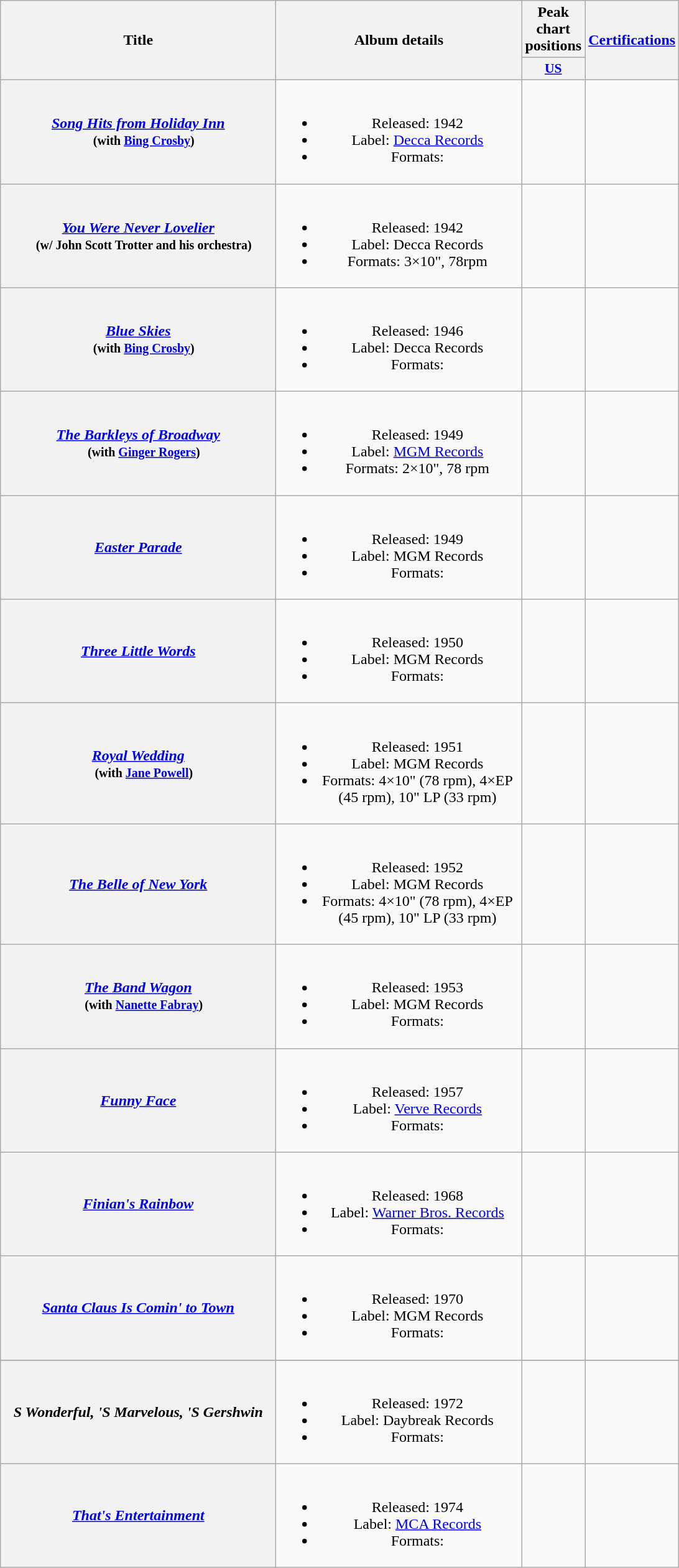<table class="wikitable plainrowheaders" style="text-align:center;" border="1">
<tr>
<th scope="col" rowspan="2" style="width:18em;">Title</th>
<th scope="col" rowspan="2" style="width:16em;">Album details</th>
<th scope="col" colspan="1">Peak chart positions</th>
<th scope="col" rowspan="2"><a href='#'>Certifications</a></th>
</tr>
<tr>
<th scope="col" style="width:3em;font-size:90%;"><a href='#'>US</a></th>
</tr>
<tr>
<th scope="row"><em><a href='#'>Song Hits from Holiday Inn</a></em><br>   <small>(with <a href='#'>Bing Crosby</a>)</small></th>
<td><br><ul><li>Released: 1942</li><li>Label: <a href='#'>Decca Records</a></li><li>Formats:</li></ul></td>
<td></td>
<td></td>
</tr>
<tr>
<th scope="row"><em><a href='#'>You Were Never Lovelier</a></em><br>   <small>(w/ John Scott Trotter and his orchestra)</small></th>
<td><br><ul><li>Released: 1942</li><li>Label: Decca Records</li><li>Formats: 3×10", 78rpm</li></ul></td>
<td></td>
<td></td>
</tr>
<tr>
<th scope="row"><em><a href='#'>Blue Skies</a></em><br>   <small>(with <a href='#'>Bing Crosby</a>)</small></th>
<td><br><ul><li>Released: 1946</li><li>Label: Decca Records</li><li>Formats:</li></ul></td>
<td></td>
<td></td>
</tr>
<tr>
<th scope="row"><em><a href='#'>The Barkleys of Broadway</a></em><br>   <small>(with <a href='#'>Ginger Rogers</a>)</small></th>
<td><br><ul><li>Released: 1949</li><li>Label: <a href='#'>MGM Records</a></li><li>Formats: 2×10", 78 rpm</li></ul></td>
<td></td>
<td></td>
</tr>
<tr>
<th scope="row"><em><a href='#'>Easter Parade</a></em></th>
<td><br><ul><li>Released: 1949</li><li>Label: MGM Records</li><li>Formats:</li></ul></td>
<td></td>
<td></td>
</tr>
<tr>
<th scope="row"><em><a href='#'>Three Little Words</a></em></th>
<td><br><ul><li>Released: 1950</li><li>Label: MGM Records</li><li>Formats:</li></ul></td>
<td></td>
<td></td>
</tr>
<tr>
<th scope="row"><em><a href='#'>Royal Wedding</a></em><br>   <small>(with <a href='#'>Jane Powell</a>)</small></th>
<td><br><ul><li>Released: 1951</li><li>Label: MGM Records</li><li>Formats: 4×10" (78 rpm), 4×EP (45 rpm), 10" LP (33 rpm)</li></ul></td>
<td></td>
<td></td>
</tr>
<tr>
<th scope="row"><em><a href='#'>The Belle of New York</a></em></th>
<td><br><ul><li>Released: 1952</li><li>Label: MGM Records</li><li>Formats: 4×10" (78 rpm), 4×EP (45 rpm), 10" LP (33 rpm)</li></ul></td>
<td></td>
<td></td>
</tr>
<tr>
<th scope="row"><em><a href='#'>The Band Wagon</a></em><br>   <small>(with <a href='#'>Nanette Fabray</a>)</small></th>
<td><br><ul><li>Released: 1953</li><li>Label: MGM Records</li><li>Formats:</li></ul></td>
<td></td>
<td></td>
</tr>
<tr>
<th scope="row"><em><a href='#'>Funny Face</a></em></th>
<td><br><ul><li>Released: 1957</li><li>Label: <a href='#'>Verve Records</a></li><li>Formats:</li></ul></td>
<td></td>
<td></td>
</tr>
<tr>
<th scope="row"><em><a href='#'>Finian's Rainbow</a></em></th>
<td><br><ul><li>Released: 1968</li><li>Label: <a href='#'>Warner Bros. Records</a></li><li>Formats:</li></ul></td>
<td></td>
<td></td>
</tr>
<tr>
<th scope="row"><em><a href='#'>Santa Claus Is Comin' to Town</a></em></th>
<td><br><ul><li>Released: 1970</li><li>Label: MGM Records</li><li>Formats:</li></ul></td>
<td></td>
<td></td>
</tr>
<tr>
</tr>
<tr>
<th scope="row"><em>S Wonderful, 'S Marvelous, 'S Gershwin</em></th>
<td><br><ul><li>Released: 1972</li><li>Label: Daybreak Records</li><li>Formats:</li></ul></td>
<td></td>
<td></td>
</tr>
<tr>
<th scope="row"><em><a href='#'>That's Entertainment</a></em></th>
<td><br><ul><li>Released: 1974</li><li>Label: <a href='#'>MCA Records</a></li><li>Formats:</li></ul></td>
<td></td>
<td></td>
</tr>
</table>
